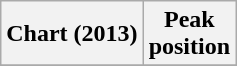<table class="wikitable sortable">
<tr>
<th>Chart (2013)</th>
<th>Peak<br>position</th>
</tr>
<tr>
</tr>
</table>
